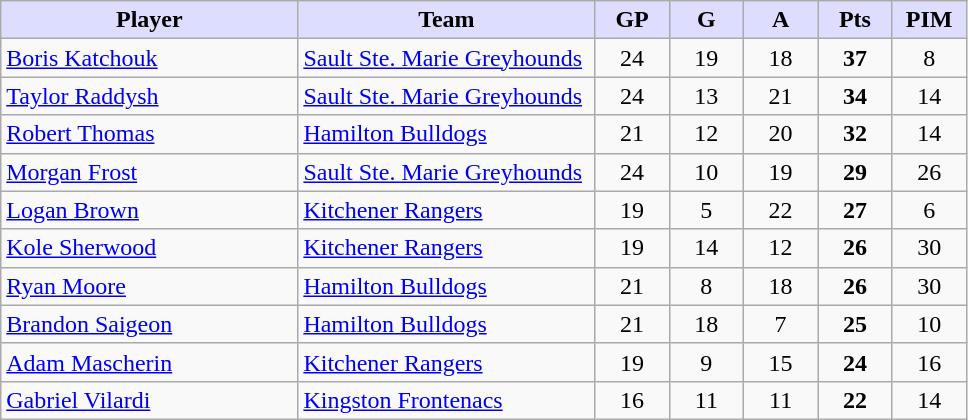<table class="wikitable" style="text-align:center">
<tr>
<th style="background:#ddf; width:30%;">Player</th>
<th style="background:#ddf; width:30%;">Team</th>
<th style="background:#ddf; width:7.5%;">GP</th>
<th style="background:#ddf; width:7.5%;">G</th>
<th style="background:#ddf; width:7.5%;">A</th>
<th style="background:#ddf; width:7.5%;">Pts</th>
<th style="background:#ddf; width:7.5%;">PIM</th>
</tr>
<tr>
<td align=left><a href='#'>Boris Katchouk</a></td>
<td align=left><a href='#'>Sault Ste. Marie Greyhounds</a></td>
<td>24</td>
<td>19</td>
<td>18</td>
<td><strong>37</strong></td>
<td>8</td>
</tr>
<tr>
<td align=left><a href='#'>Taylor Raddysh</a></td>
<td align=left><a href='#'>Sault Ste. Marie Greyhounds</a></td>
<td>24</td>
<td>13</td>
<td>21</td>
<td><strong>34</strong></td>
<td>14</td>
</tr>
<tr>
<td align=left><a href='#'>Robert Thomas</a></td>
<td align=left><a href='#'>Hamilton Bulldogs</a></td>
<td>21</td>
<td>12</td>
<td>20</td>
<td><strong>32</strong></td>
<td>14</td>
</tr>
<tr>
<td align=left><a href='#'>Morgan Frost</a></td>
<td align=left><a href='#'>Sault Ste. Marie Greyhounds</a></td>
<td>24</td>
<td>10</td>
<td>19</td>
<td><strong>29</strong></td>
<td>26</td>
</tr>
<tr>
<td align=left><a href='#'>Logan Brown</a></td>
<td align=left><a href='#'>Kitchener Rangers</a></td>
<td>19</td>
<td>5</td>
<td>22</td>
<td><strong>27</strong></td>
<td>6</td>
</tr>
<tr>
<td align=left><a href='#'>Kole Sherwood</a></td>
<td align=left><a href='#'>Kitchener Rangers</a></td>
<td>19</td>
<td>14</td>
<td>12</td>
<td><strong>26</strong></td>
<td>30</td>
</tr>
<tr>
<td align=left><a href='#'>Ryan Moore</a></td>
<td align=left><a href='#'>Hamilton Bulldogs</a></td>
<td>21</td>
<td>8</td>
<td>18</td>
<td><strong>26</strong></td>
<td>30</td>
</tr>
<tr>
<td align=left><a href='#'>Brandon Saigeon</a></td>
<td align=left><a href='#'>Hamilton Bulldogs</a></td>
<td>21</td>
<td>18</td>
<td>7</td>
<td><strong>25</strong></td>
<td>10</td>
</tr>
<tr>
<td align=left><a href='#'>Adam Mascherin</a></td>
<td align=left><a href='#'>Kitchener Rangers</a></td>
<td>19</td>
<td>9</td>
<td>15</td>
<td><strong>24</strong></td>
<td>16</td>
</tr>
<tr>
<td align=left><a href='#'>Gabriel Vilardi</a></td>
<td align=left><a href='#'>Kingston Frontenacs</a></td>
<td>16</td>
<td>11</td>
<td>11</td>
<td><strong>22</strong></td>
<td>14</td>
</tr>
</table>
